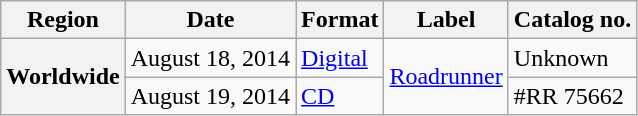<table class="wikitable plainrowheaders">
<tr>
<th scope="col">Region</th>
<th scope="col">Date</th>
<th scope="col">Format</th>
<th scope="col">Label</th>
<th scope="col">Catalog no.</th>
</tr>
<tr>
<th scope="row" rowspan="2">Worldwide</th>
<td>August 18, 2014</td>
<td><a href='#'>Digital</a></td>
<td rowspan="4"><a href='#'>Roadrunner</a></td>
<td>Unknown</td>
</tr>
<tr>
<td>August 19, 2014</td>
<td><a href='#'>CD</a></td>
<td>#RR 75662</td>
</tr>
</table>
